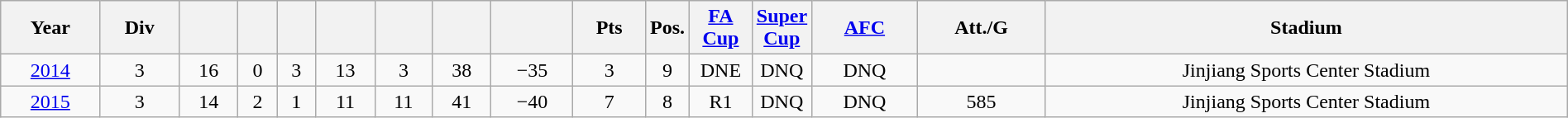<table class="wikitable sortable" width=100% style=text-align:Center>
<tr>
<th>Year</th>
<th>Div</th>
<th></th>
<th></th>
<th></th>
<th></th>
<th></th>
<th></th>
<th></th>
<th>Pts</th>
<th width=2%>Pos.</th>
<th width=4%><a href='#'>FA Cup</a></th>
<th width=2%><a href='#'>Super Cup</a></th>
<th><a href='#'>AFC</a></th>
<th>Att./G</th>
<th>Stadium</th>
</tr>
<tr>
<td><a href='#'>2014</a></td>
<td>3</td>
<td>16</td>
<td>0</td>
<td>3</td>
<td>13</td>
<td>3</td>
<td>38</td>
<td>−35</td>
<td>3</td>
<td>9</td>
<td>DNE</td>
<td>DNQ</td>
<td>DNQ</td>
<td></td>
<td>Jinjiang Sports Center Stadium</td>
</tr>
<tr>
<td><a href='#'>2015</a></td>
<td>3</td>
<td>14</td>
<td>2</td>
<td>1</td>
<td>11</td>
<td>11</td>
<td>41</td>
<td>−40</td>
<td>7</td>
<td>8</td>
<td>R1</td>
<td>DNQ</td>
<td>DNQ</td>
<td>585</td>
<td>Jinjiang Sports Center Stadium</td>
</tr>
</table>
